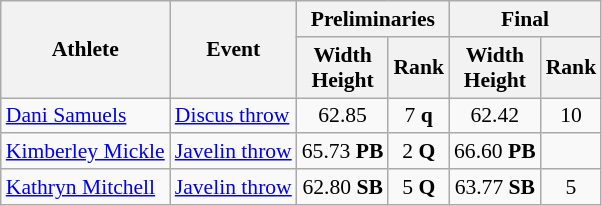<table class=wikitable style="font-size:90%;">
<tr>
<th rowspan="2">Athlete</th>
<th rowspan="2">Event</th>
<th colspan="2">Preliminaries</th>
<th colspan="2">Final</th>
</tr>
<tr>
<th>Width<br>Height</th>
<th>Rank</th>
<th>Width<br>Height</th>
<th>Rank</th>
</tr>
<tr style="border-top: single;">
<td><a href='#'>Dani Samuels</a></td>
<td><a href='#'>Discus throw</a></td>
<td align=center>62.85</td>
<td align=center>7 <strong>q</strong></td>
<td align=center>62.42</td>
<td align=center>10</td>
</tr>
<tr style="border-top: single;">
<td><a href='#'>Kimberley Mickle</a></td>
<td><a href='#'>Javelin throw</a></td>
<td align=center>65.73 <strong>PB</strong></td>
<td align=center>2 <strong>Q</strong></td>
<td align=center>66.60 <strong>PB</strong></td>
<td align=center></td>
</tr>
<tr style="border-top: single;">
<td><a href='#'>Kathryn Mitchell</a></td>
<td><a href='#'>Javelin throw</a></td>
<td align=center>62.80 <strong>SB</strong></td>
<td align=center>5 <strong>Q</strong></td>
<td align=center>63.77 <strong>SB</strong></td>
<td align=center>5</td>
</tr>
</table>
